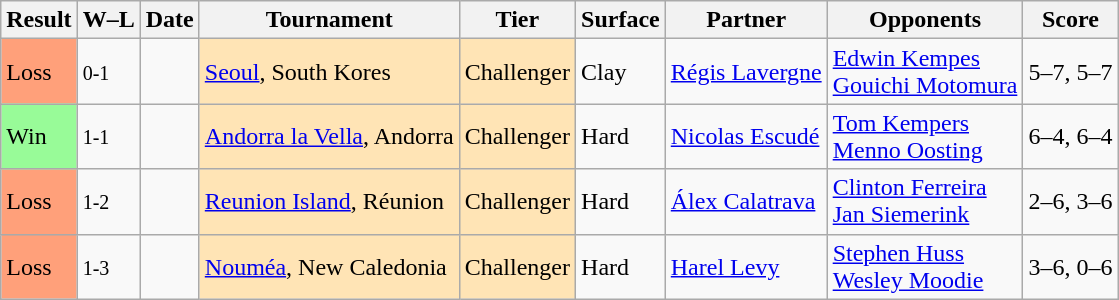<table class="sortable wikitable">
<tr>
<th>Result</th>
<th class="unsortable">W–L</th>
<th>Date</th>
<th>Tournament</th>
<th>Tier</th>
<th>Surface</th>
<th>Partner</th>
<th>Opponents</th>
<th class="unsortable">Score</th>
</tr>
<tr>
<td style="background:#ffa07a;">Loss</td>
<td><small>0-1</small></td>
<td></td>
<td style="background:moccasin;"><a href='#'>Seoul</a>, South Kores</td>
<td style="background:moccasin;">Challenger</td>
<td>Clay</td>
<td> <a href='#'>Régis Lavergne</a></td>
<td> <a href='#'>Edwin Kempes</a> <br>  <a href='#'>Gouichi Motomura</a></td>
<td>5–7, 5–7</td>
</tr>
<tr>
<td style="background:#98fb98;">Win</td>
<td><small>1-1</small></td>
<td></td>
<td style="background:moccasin;"><a href='#'>Andorra la Vella</a>, Andorra</td>
<td style="background:moccasin;">Challenger</td>
<td>Hard</td>
<td> <a href='#'>Nicolas Escudé</a></td>
<td> <a href='#'>Tom Kempers</a> <br>  <a href='#'>Menno Oosting</a></td>
<td>6–4, 6–4</td>
</tr>
<tr>
<td style="background:#ffa07a;">Loss</td>
<td><small>1-2</small></td>
<td></td>
<td style="background:moccasin;"><a href='#'>Reunion Island</a>, Réunion</td>
<td style="background:moccasin;">Challenger</td>
<td>Hard</td>
<td> <a href='#'>Álex Calatrava</a></td>
<td> <a href='#'>Clinton Ferreira</a> <br>  <a href='#'>Jan Siemerink</a></td>
<td>2–6, 3–6</td>
</tr>
<tr>
<td style="background:#ffa07a;">Loss</td>
<td><small>1-3</small></td>
<td></td>
<td style="background:moccasin;"><a href='#'>Nouméa</a>, New Caledonia</td>
<td style="background:moccasin;">Challenger</td>
<td>Hard</td>
<td> <a href='#'>Harel Levy</a></td>
<td> <a href='#'>Stephen Huss</a> <br>  <a href='#'>Wesley Moodie</a></td>
<td>3–6, 0–6</td>
</tr>
</table>
